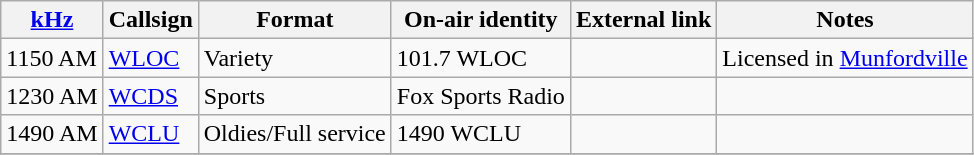<table class="wikitable">
<tr>
<th><a href='#'>kHz</a></th>
<th>Callsign</th>
<th>Format</th>
<th>On-air identity</th>
<th>External link</th>
<th>Notes</th>
</tr>
<tr>
<td>1150 AM</td>
<td><a href='#'>WLOC</a></td>
<td>Variety</td>
<td>101.7 WLOC</td>
<td></td>
<td>Licensed in <a href='#'>Munfordville</a></td>
</tr>
<tr>
<td>1230 AM</td>
<td><a href='#'>WCDS</a></td>
<td>Sports</td>
<td>Fox Sports Radio</td>
<td></td>
<td></td>
</tr>
<tr>
<td>1490 AM</td>
<td><a href='#'>WCLU</a></td>
<td>Oldies/Full service</td>
<td>1490 WCLU</td>
<td></td>
<td></td>
</tr>
<tr>
</tr>
</table>
